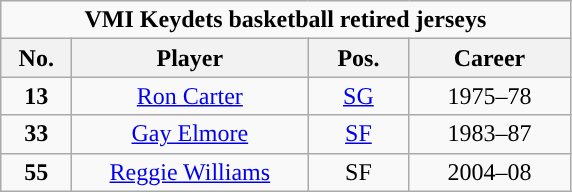<table class="wikitable sortable" style="text-align:center">
<tr>
<td colspan="4"><strong>VMI Keydets basketball retired jerseys</strong></td>
</tr>
<tr>
<th width=40px>No.</th>
<th width=150px>Player</th>
<th width=60px>Pos.</th>
<th width=100px>Career</th>
</tr>
<tr>
<td><strong>13</strong></td>
<td><a href='#'>Ron Carter</a></td>
<td><a href='#'>SG</a></td>
<td>1975–78</td>
</tr>
<tr>
<td><strong>33</strong></td>
<td><a href='#'>Gay Elmore</a></td>
<td><a href='#'>SF</a></td>
<td>1983–87</td>
</tr>
<tr>
<td><strong>55</strong></td>
<td><a href='#'>Reggie Williams</a></td>
<td>SF</td>
<td>2004–08</td>
</tr>
</table>
